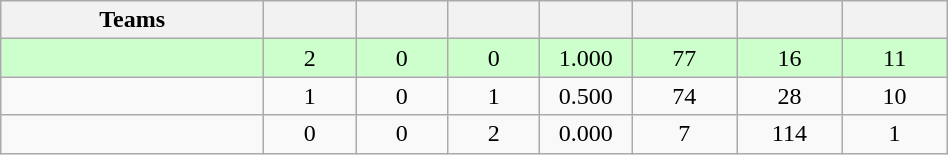<table class="wikitable" width="50%" style="text-align:center;">
<tr>
<th width="20%">Teams</th>
<th width="7%"></th>
<th width="7%"></th>
<th width="7%"></th>
<th width="7%"></th>
<th width="8%"></th>
<th width="8%"></th>
<th width="8%"></th>
</tr>
<tr bgcolor="ccffcc">
<td align=left></td>
<td>2</td>
<td>0</td>
<td>0</td>
<td>1.000</td>
<td>77</td>
<td>16</td>
<td>11</td>
</tr>
<tr>
<td align=left></td>
<td>1</td>
<td>0</td>
<td>1</td>
<td>0.500</td>
<td>74</td>
<td>28</td>
<td>10</td>
</tr>
<tr>
<td align=left></td>
<td>0</td>
<td>0</td>
<td>2</td>
<td>0.000</td>
<td>7</td>
<td>114</td>
<td>1</td>
</tr>
</table>
